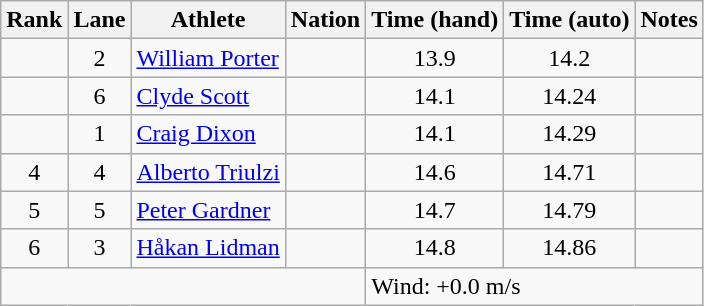<table class="wikitable sortable" style="text-align:center">
<tr>
<th>Rank</th>
<th>Lane</th>
<th>Athlete</th>
<th>Nation</th>
<th>Time (hand)</th>
<th>Time (auto)</th>
<th>Notes</th>
</tr>
<tr>
<td></td>
<td>2</td>
<td align=left><a href='#'>William Porter</a></td>
<td align=left></td>
<td>13.9</td>
<td>14.2</td>
<td></td>
</tr>
<tr>
<td></td>
<td>6</td>
<td align=left><a href='#'>Clyde Scott</a></td>
<td align=left></td>
<td>14.1</td>
<td>14.24</td>
<td></td>
</tr>
<tr>
<td></td>
<td>1</td>
<td align=left><a href='#'>Craig Dixon</a></td>
<td align=left></td>
<td>14.1</td>
<td>14.29</td>
<td></td>
</tr>
<tr>
<td>4</td>
<td>4</td>
<td align=left><a href='#'>Alberto Triulzi</a></td>
<td align=left></td>
<td>14.6</td>
<td>14.71</td>
<td></td>
</tr>
<tr>
<td>5</td>
<td>5</td>
<td align=left><a href='#'>Peter Gardner</a></td>
<td align=left></td>
<td>14.7</td>
<td>14.79</td>
<td></td>
</tr>
<tr>
<td>6</td>
<td>3</td>
<td align=left><a href='#'>Håkan Lidman</a></td>
<td align=left></td>
<td>14.8</td>
<td>14.86</td>
<td></td>
</tr>
<tr class="sortbottom">
<td colspan=4></td>
<td colspan="3" style="text-align:left;">Wind: +0.0 m/s</td>
</tr>
</table>
